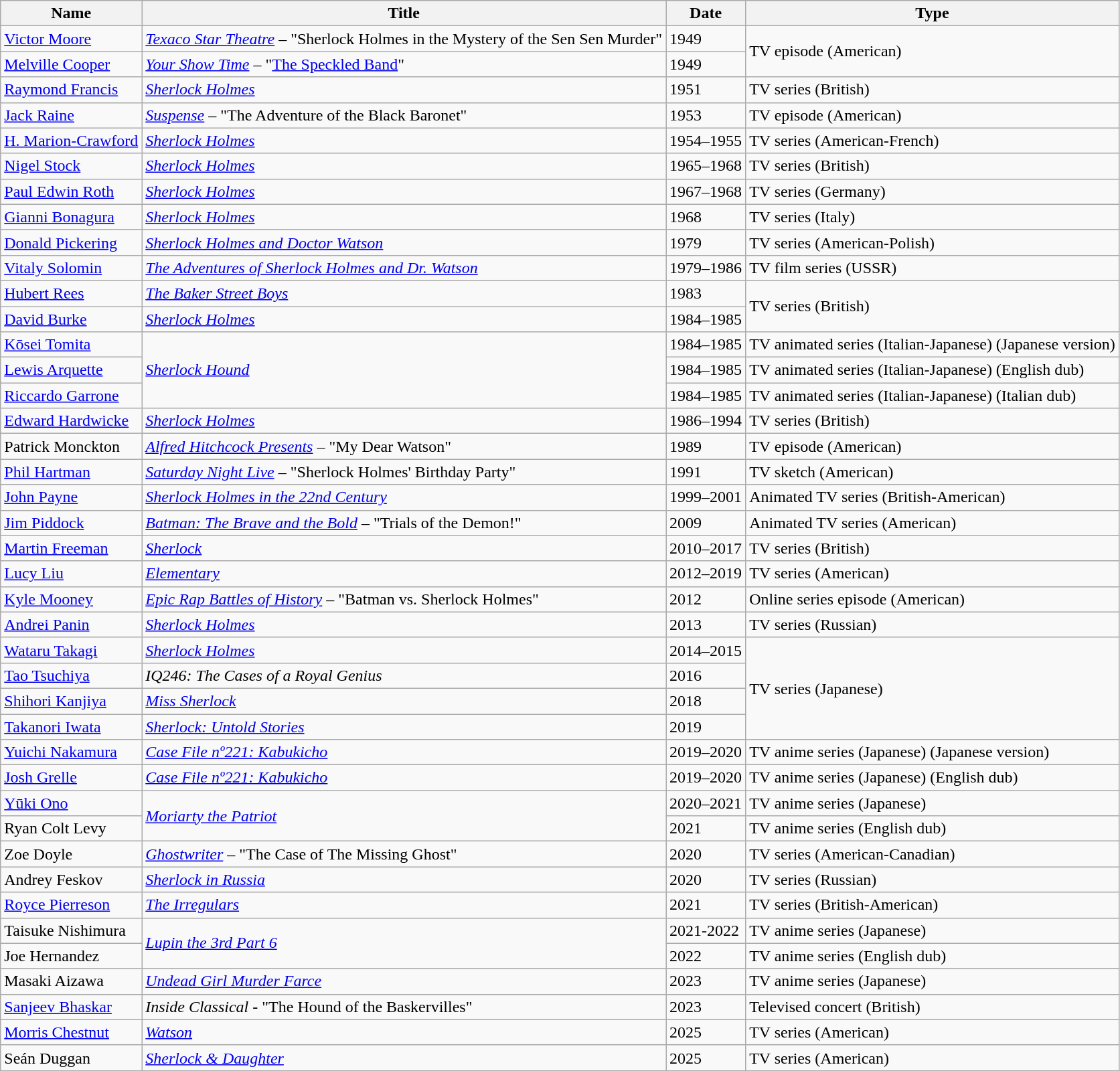<table class="wikitable sortable">
<tr>
<th>Name</th>
<th>Title</th>
<th>Date</th>
<th>Type</th>
</tr>
<tr>
<td><a href='#'>Victor Moore</a></td>
<td><em><a href='#'>Texaco Star Theatre</a></em> – "Sherlock Holmes in the Mystery of the Sen Sen Murder"</td>
<td>1949</td>
<td rowspan="2">TV episode (American)</td>
</tr>
<tr>
<td><a href='#'>Melville Cooper</a></td>
<td><em><a href='#'>Your Show Time</a></em> – "<a href='#'>The Speckled Band</a>"</td>
<td>1949</td>
</tr>
<tr>
<td><a href='#'>Raymond Francis</a></td>
<td><em><a href='#'>Sherlock Holmes</a></em></td>
<td>1951</td>
<td>TV series (British)</td>
</tr>
<tr>
<td><a href='#'>Jack Raine</a></td>
<td><em><a href='#'>Suspense</a></em> – "The Adventure of the Black Baronet"</td>
<td>1953</td>
<td>TV episode (American)</td>
</tr>
<tr>
<td><a href='#'>H. Marion-Crawford</a></td>
<td><em><a href='#'>Sherlock Holmes</a></em></td>
<td>1954–1955</td>
<td>TV series (American-French)</td>
</tr>
<tr>
<td><a href='#'>Nigel Stock</a></td>
<td><em><a href='#'>Sherlock Holmes</a></em></td>
<td>1965–1968</td>
<td>TV series (British)</td>
</tr>
<tr>
<td><a href='#'>Paul Edwin Roth</a></td>
<td><em><a href='#'>Sherlock Holmes</a></em></td>
<td>1967–1968</td>
<td>TV series (Germany)</td>
</tr>
<tr>
<td><a href='#'>Gianni Bonagura</a></td>
<td><em><a href='#'>Sherlock Holmes</a></em></td>
<td>1968</td>
<td>TV series (Italy)</td>
</tr>
<tr>
<td><a href='#'>Donald Pickering</a></td>
<td><em><a href='#'>Sherlock Holmes and Doctor Watson</a></em></td>
<td>1979</td>
<td>TV series (American-Polish)</td>
</tr>
<tr>
<td><a href='#'>Vitaly Solomin</a></td>
<td><em><a href='#'>The Adventures of Sherlock Holmes and Dr. Watson</a></em></td>
<td>1979–1986</td>
<td>TV film series (USSR)</td>
</tr>
<tr>
<td><a href='#'>Hubert Rees</a></td>
<td><em><a href='#'>The Baker Street Boys</a></em></td>
<td>1983</td>
<td rowspan="2">TV series (British)</td>
</tr>
<tr>
<td><a href='#'>David Burke</a></td>
<td><em><a href='#'>Sherlock Holmes</a></em></td>
<td>1984–1985</td>
</tr>
<tr>
<td><a href='#'>Kōsei Tomita</a></td>
<td rowspan="3"><em><a href='#'>Sherlock Hound</a></em></td>
<td>1984–1985</td>
<td>TV animated series (Italian-Japanese) (Japanese version)</td>
</tr>
<tr>
<td><a href='#'>Lewis Arquette</a></td>
<td>1984–1985</td>
<td>TV animated series (Italian-Japanese) (English dub)</td>
</tr>
<tr>
<td><a href='#'>Riccardo Garrone</a></td>
<td>1984–1985</td>
<td>TV animated series (Italian-Japanese) (Italian dub)</td>
</tr>
<tr>
<td><a href='#'>Edward Hardwicke</a></td>
<td><em><a href='#'>Sherlock Holmes</a></em></td>
<td>1986–1994</td>
<td>TV series (British)</td>
</tr>
<tr>
<td>Patrick Monckton</td>
<td><em><a href='#'>Alfred Hitchcock Presents</a></em> – "My Dear Watson"</td>
<td>1989</td>
<td>TV episode (American)</td>
</tr>
<tr>
<td><a href='#'>Phil Hartman</a></td>
<td><em><a href='#'>Saturday Night Live</a></em> – "Sherlock Holmes' Birthday Party"</td>
<td>1991</td>
<td>TV sketch (American)</td>
</tr>
<tr>
<td><a href='#'>John Payne</a></td>
<td><em><a href='#'>Sherlock Holmes in the 22nd Century</a></em></td>
<td>1999–2001</td>
<td>Animated TV series (British-American)</td>
</tr>
<tr>
<td><a href='#'>Jim Piddock</a></td>
<td><em><a href='#'>Batman: The Brave and the Bold</a></em> – "Trials of the Demon!"</td>
<td>2009</td>
<td>Animated TV series (American)</td>
</tr>
<tr>
<td><a href='#'>Martin Freeman</a></td>
<td><em><a href='#'>Sherlock</a></em></td>
<td>2010–2017</td>
<td>TV series (British)</td>
</tr>
<tr>
<td><a href='#'>Lucy Liu</a></td>
<td><em><a href='#'>Elementary</a></em></td>
<td>2012–2019</td>
<td>TV series (American)</td>
</tr>
<tr>
<td><a href='#'>Kyle Mooney</a></td>
<td><em><a href='#'>Epic Rap Battles of History</a></em> – "Batman vs. Sherlock Holmes"</td>
<td>2012</td>
<td>Online series episode (American)</td>
</tr>
<tr>
<td><a href='#'>Andrei Panin</a></td>
<td><em><a href='#'>Sherlock Holmes</a></em></td>
<td>2013</td>
<td>TV series (Russian)</td>
</tr>
<tr>
<td><a href='#'>Wataru Takagi</a></td>
<td><em><a href='#'>Sherlock Holmes</a></em></td>
<td>2014–2015</td>
<td rowspan="4">TV series (Japanese)</td>
</tr>
<tr>
<td><a href='#'>Tao Tsuchiya</a></td>
<td><em>IQ246: The Cases of a Royal Genius</em></td>
<td>2016</td>
</tr>
<tr>
<td><a href='#'>Shihori Kanjiya</a></td>
<td><em><a href='#'>Miss Sherlock</a></em></td>
<td>2018</td>
</tr>
<tr>
<td><a href='#'>Takanori Iwata</a></td>
<td><em><a href='#'>Sherlock: Untold Stories</a></em></td>
<td>2019</td>
</tr>
<tr>
<td><a href='#'>Yuichi Nakamura</a></td>
<td><em><a href='#'>Case File nº221: Kabukicho</a></em></td>
<td>2019–2020</td>
<td>TV anime series (Japanese) (Japanese version)</td>
</tr>
<tr>
<td><a href='#'>Josh Grelle</a></td>
<td><em><a href='#'>Case File nº221: Kabukicho</a></em></td>
<td>2019–2020</td>
<td>TV anime series (Japanese) (English dub)</td>
</tr>
<tr>
<td><a href='#'>Yūki Ono</a></td>
<td rowspan="2"><em><a href='#'>Moriarty the Patriot</a></em></td>
<td>2020–2021</td>
<td>TV anime series (Japanese)</td>
</tr>
<tr>
<td>Ryan Colt Levy</td>
<td>2021</td>
<td>TV anime series (English dub)</td>
</tr>
<tr>
<td>Zoe Doyle</td>
<td><em><a href='#'>Ghostwriter</a></em> – "The Case of The Missing Ghost"</td>
<td>2020</td>
<td>TV series (American-Canadian)</td>
</tr>
<tr>
<td>Andrey Feskov</td>
<td><em><a href='#'>Sherlock in Russia</a></em></td>
<td>2020</td>
<td>TV series (Russian)</td>
</tr>
<tr>
<td><a href='#'>Royce Pierreson</a></td>
<td><em><a href='#'>The Irregulars</a></em></td>
<td>2021</td>
<td>TV series (British-American)</td>
</tr>
<tr>
<td>Taisuke Nishimura</td>
<td rowspan="2"><em><a href='#'>Lupin the 3rd Part 6</a></em></td>
<td>2021-2022</td>
<td>TV anime series (Japanese)</td>
</tr>
<tr>
<td>Joe Hernandez</td>
<td>2022</td>
<td>TV anime series (English dub)</td>
</tr>
<tr>
<td>Masaki Aizawa</td>
<td><em><a href='#'>Undead Girl Murder Farce</a></em></td>
<td>2023</td>
<td>TV anime series (Japanese)</td>
</tr>
<tr>
<td><a href='#'>Sanjeev Bhaskar</a></td>
<td><em>Inside Classical</em> - "The Hound of the Baskervilles"</td>
<td>2023</td>
<td>Televised concert (British)</td>
</tr>
<tr>
<td><a href='#'>Morris Chestnut</a></td>
<td><em><a href='#'>Watson</a></em></td>
<td>2025</td>
<td>TV series (American)</td>
</tr>
<tr>
<td>Seán Duggan</td>
<td><em><a href='#'>Sherlock & Daughter</a></em></td>
<td>2025</td>
<td>TV series (American)</td>
</tr>
</table>
